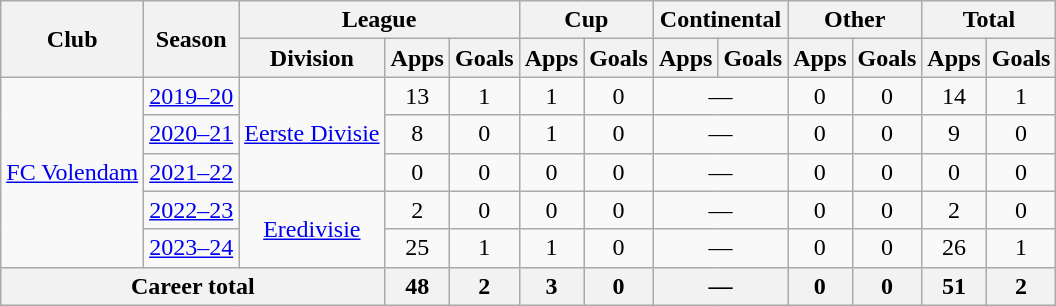<table class="wikitable" style="text-align:center">
<tr>
<th rowspan="2">Club</th>
<th rowspan="2">Season</th>
<th colspan="3">League</th>
<th colspan="2">Cup</th>
<th colspan="2">Continental</th>
<th colspan="2">Other</th>
<th colspan="2">Total</th>
</tr>
<tr>
<th>Division</th>
<th>Apps</th>
<th>Goals</th>
<th>Apps</th>
<th>Goals</th>
<th>Apps</th>
<th>Goals</th>
<th>Apps</th>
<th>Goals</th>
<th>Apps</th>
<th>Goals</th>
</tr>
<tr>
<td rowspan="5"><a href='#'>FC Volendam</a></td>
<td><a href='#'>2019–20</a></td>
<td rowspan="3"><a href='#'>Eerste Divisie</a></td>
<td>13</td>
<td>1</td>
<td>1</td>
<td>0</td>
<td colspan="2">—</td>
<td>0</td>
<td>0</td>
<td>14</td>
<td>1</td>
</tr>
<tr>
<td><a href='#'>2020–21</a></td>
<td>8</td>
<td>0</td>
<td>1</td>
<td>0</td>
<td colspan="2">—</td>
<td>0</td>
<td>0</td>
<td>9</td>
<td>0</td>
</tr>
<tr>
<td><a href='#'>2021–22</a></td>
<td>0</td>
<td>0</td>
<td>0</td>
<td>0</td>
<td colspan="2">—</td>
<td>0</td>
<td>0</td>
<td>0</td>
<td>0</td>
</tr>
<tr>
<td><a href='#'>2022–23</a></td>
<td rowspan="2"><a href='#'>Eredivisie</a></td>
<td>2</td>
<td>0</td>
<td>0</td>
<td>0</td>
<td colspan="2">—</td>
<td>0</td>
<td>0</td>
<td>2</td>
<td>0</td>
</tr>
<tr>
<td><a href='#'>2023–24</a></td>
<td>25</td>
<td>1</td>
<td>1</td>
<td>0</td>
<td colspan="2">—</td>
<td>0</td>
<td>0</td>
<td>26</td>
<td>1</td>
</tr>
<tr>
<th colspan="3">Career total</th>
<th>48</th>
<th>2</th>
<th>3</th>
<th>0</th>
<th colspan="2">—</th>
<th>0</th>
<th>0</th>
<th>51</th>
<th>2</th>
</tr>
</table>
